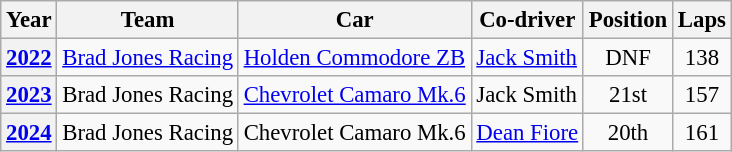<table class="wikitable" style="font-size: 95%;">
<tr>
<th>Year</th>
<th>Team</th>
<th>Car</th>
<th>Co-driver</th>
<th>Position</th>
<th>Laps</th>
</tr>
<tr>
<th><a href='#'>2022</a></th>
<td><a href='#'>Brad Jones Racing</a></td>
<td><a href='#'>Holden Commodore ZB</a></td>
<td> <a href='#'>Jack Smith</a></td>
<td align="center">DNF</td>
<td align="center">138</td>
</tr>
<tr>
<th><a href='#'>2023</a></th>
<td>Brad Jones Racing</td>
<td><a href='#'>Chevrolet Camaro Mk.6</a></td>
<td> Jack Smith</td>
<td align="center">21st</td>
<td align="center">157</td>
</tr>
<tr>
<th><a href='#'>2024</a></th>
<td>Brad Jones Racing</td>
<td>Chevrolet Camaro Mk.6</td>
<td> <a href='#'>Dean Fiore</a></td>
<td align="center">20th</td>
<td align="center">161</td>
</tr>
</table>
